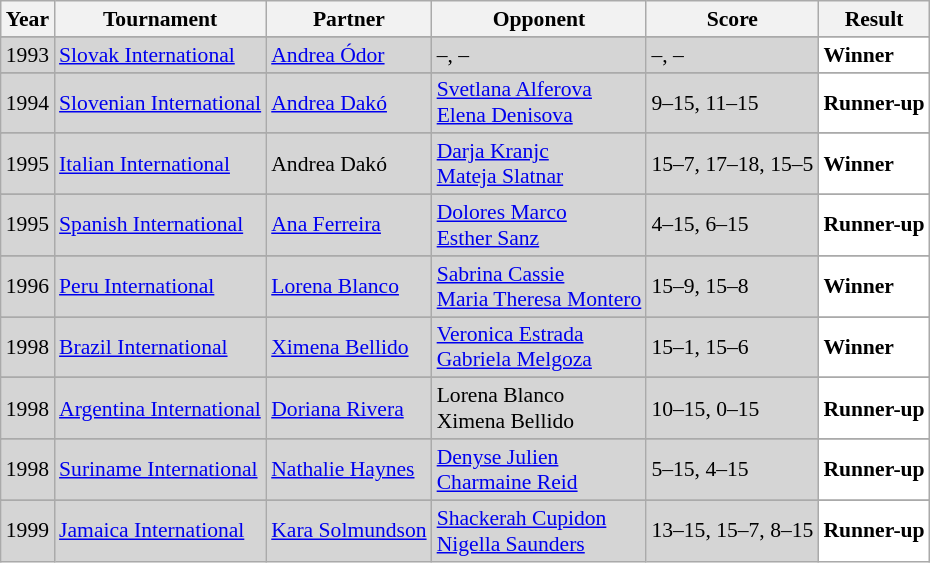<table class="sortable wikitable" style="font-size:90%;">
<tr>
<th>Year</th>
<th>Tournament</th>
<th>Partner</th>
<th>Opponent</th>
<th>Score</th>
<th>Result</th>
</tr>
<tr>
</tr>
<tr style="background:#D5D5D5">
<td align="center">1993</td>
<td align="left"><a href='#'>Slovak International</a></td>
<td align="left"> <a href='#'>Andrea Ódor</a></td>
<td align="left">–, –</td>
<td align="left">–, –</td>
<td style="text-align:left; background:white"> <strong>Winner</strong></td>
</tr>
<tr>
</tr>
<tr style="background:#D5D5D5">
<td align="center">1994</td>
<td align="left"><a href='#'>Slovenian International</a></td>
<td align="left"> <a href='#'>Andrea Dakó</a></td>
<td align="left"> <a href='#'>Svetlana Alferova</a><br> <a href='#'>Elena Denisova</a></td>
<td align="left">9–15, 11–15</td>
<td style="text-align:left; background:white"> <strong>Runner-up</strong></td>
</tr>
<tr>
</tr>
<tr style="background:#D5D5D5">
<td align="center">1995</td>
<td align="left"><a href='#'>Italian International</a></td>
<td align="left"> Andrea Dakó</td>
<td align="left"> <a href='#'>Darja Kranjc</a><br> <a href='#'>Mateja Slatnar</a></td>
<td align="left">15–7, 17–18, 15–5</td>
<td style="text-align:left; background:white"> <strong>Winner</strong></td>
</tr>
<tr>
</tr>
<tr style="background:#D5D5D5">
<td align="center">1995</td>
<td align="left"><a href='#'>Spanish International</a></td>
<td align="left"> <a href='#'>Ana Ferreira</a></td>
<td align="left"> <a href='#'>Dolores Marco</a><br> <a href='#'>Esther Sanz</a></td>
<td align="left">4–15, 6–15</td>
<td style="text-align:left; background:white"> <strong>Runner-up</strong></td>
</tr>
<tr>
</tr>
<tr style="background:#D5D5D5">
<td align="center">1996</td>
<td align="left"><a href='#'>Peru International</a></td>
<td align="left"> <a href='#'>Lorena Blanco</a></td>
<td align="left"> <a href='#'>Sabrina Cassie</a><br> <a href='#'>Maria Theresa Montero</a></td>
<td align="left">15–9, 15–8</td>
<td style="text-align:left; background:white"> <strong>Winner</strong></td>
</tr>
<tr>
</tr>
<tr style="background:#D5D5D5">
<td align="center">1998</td>
<td align="left"><a href='#'>Brazil International</a></td>
<td align="left"> <a href='#'>Ximena Bellido</a></td>
<td align="left"> <a href='#'>Veronica Estrada</a><br> <a href='#'>Gabriela Melgoza</a></td>
<td align="left">15–1, 15–6</td>
<td style="text-align:left; background:white"> <strong>Winner</strong></td>
</tr>
<tr>
</tr>
<tr style="background:#D5D5D5">
<td align="center">1998</td>
<td align="left"><a href='#'>Argentina International</a></td>
<td align="left"> <a href='#'>Doriana Rivera</a></td>
<td align="left"> Lorena Blanco<br> Ximena Bellido</td>
<td align="left">10–15, 0–15</td>
<td style="text-align:left; background:white"> <strong>Runner-up</strong></td>
</tr>
<tr>
</tr>
<tr style="background:#D5D5D5">
<td align="center">1998</td>
<td align="left"><a href='#'>Suriname International</a></td>
<td align="left"> <a href='#'>Nathalie Haynes</a></td>
<td align="left"> <a href='#'>Denyse Julien</a><br> <a href='#'>Charmaine Reid</a></td>
<td align="left">5–15, 4–15</td>
<td style="text-align:left; background:white"> <strong>Runner-up</strong></td>
</tr>
<tr>
</tr>
<tr style="background:#D5D5D5">
<td align="center">1999</td>
<td align="left"><a href='#'>Jamaica International</a></td>
<td align="left"> <a href='#'>Kara Solmundson</a></td>
<td align="left"> <a href='#'>Shackerah Cupidon</a><br> <a href='#'>Nigella Saunders</a></td>
<td align="left">13–15, 15–7, 8–15</td>
<td style="text-align:left; background:white"> <strong>Runner-up</strong></td>
</tr>
</table>
